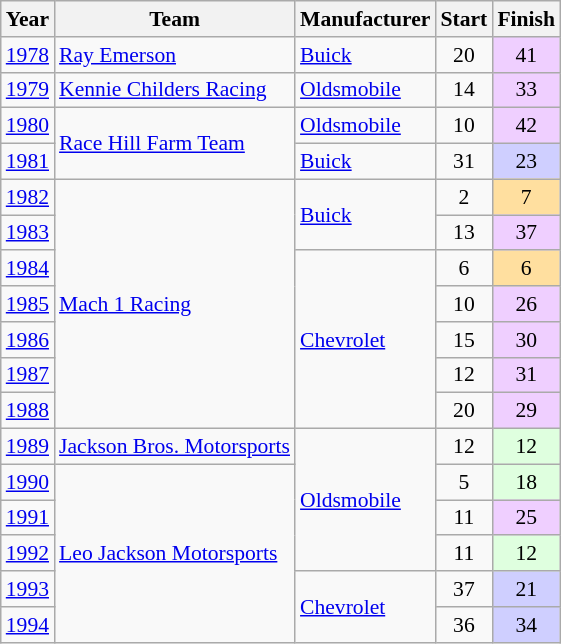<table class="wikitable" style="font-size: 90%;">
<tr>
<th>Year</th>
<th>Team</th>
<th>Manufacturer</th>
<th>Start</th>
<th>Finish</th>
</tr>
<tr>
<td><a href='#'>1978</a></td>
<td><a href='#'>Ray Emerson</a></td>
<td><a href='#'>Buick</a></td>
<td align=center>20</td>
<td align=center style="background:#EFCFFF;">41</td>
</tr>
<tr>
<td><a href='#'>1979</a></td>
<td><a href='#'>Kennie Childers Racing</a></td>
<td><a href='#'>Oldsmobile</a></td>
<td align=center>14</td>
<td align=center style="background:#EFCFFF;">33</td>
</tr>
<tr>
<td><a href='#'>1980</a></td>
<td rowspan=2><a href='#'>Race Hill Farm Team</a></td>
<td><a href='#'>Oldsmobile</a></td>
<td align=center>10</td>
<td align=center style="background:#EFCFFF;">42</td>
</tr>
<tr>
<td><a href='#'>1981</a></td>
<td><a href='#'>Buick</a></td>
<td align=center>31</td>
<td align=center style="background:#CFCFFF;">23</td>
</tr>
<tr>
<td><a href='#'>1982</a></td>
<td rowspan=7><a href='#'>Mach 1 Racing</a></td>
<td rowspan=2><a href='#'>Buick</a></td>
<td align=center>2</td>
<td align=center style="background:#FFDF9F;">7</td>
</tr>
<tr>
<td><a href='#'>1983</a></td>
<td align=center>13</td>
<td align=center style="background:#EFCFFF;">37</td>
</tr>
<tr>
<td><a href='#'>1984</a></td>
<td rowspan=5><a href='#'>Chevrolet</a></td>
<td align=center>6</td>
<td align=center style="background:#FFDF9F;">6</td>
</tr>
<tr>
<td><a href='#'>1985</a></td>
<td align=center>10</td>
<td align=center style="background:#EFCFFF;">26</td>
</tr>
<tr>
<td><a href='#'>1986</a></td>
<td align=center>15</td>
<td align=center style="background:#EFCFFF;">30</td>
</tr>
<tr>
<td><a href='#'>1987</a></td>
<td align=center>12</td>
<td align=center style="background:#EFCFFF;">31</td>
</tr>
<tr>
<td><a href='#'>1988</a></td>
<td align=center>20</td>
<td align=center style="background:#EFCFFF;">29</td>
</tr>
<tr>
<td><a href='#'>1989</a></td>
<td><a href='#'>Jackson Bros. Motorsports</a></td>
<td rowspan=4><a href='#'>Oldsmobile</a></td>
<td align=center>12</td>
<td align=center style="background:#DFFFDF;">12</td>
</tr>
<tr>
<td><a href='#'>1990</a></td>
<td rowspan=5><a href='#'>Leo Jackson Motorsports</a></td>
<td align=center>5</td>
<td align=center style="background:#DFFFDF;">18</td>
</tr>
<tr>
<td><a href='#'>1991</a></td>
<td align=center>11</td>
<td align=center style="background:#EFCFFF;">25</td>
</tr>
<tr>
<td><a href='#'>1992</a></td>
<td align=center>11</td>
<td align=center style="background:#DFFFDF;">12</td>
</tr>
<tr>
<td><a href='#'>1993</a></td>
<td rowspan=2><a href='#'>Chevrolet</a></td>
<td align=center>37</td>
<td align=center style="background:#CFCFFF;">21</td>
</tr>
<tr>
<td><a href='#'>1994</a></td>
<td align=center>36</td>
<td align=center style="background:#CFCFFF;">34</td>
</tr>
</table>
